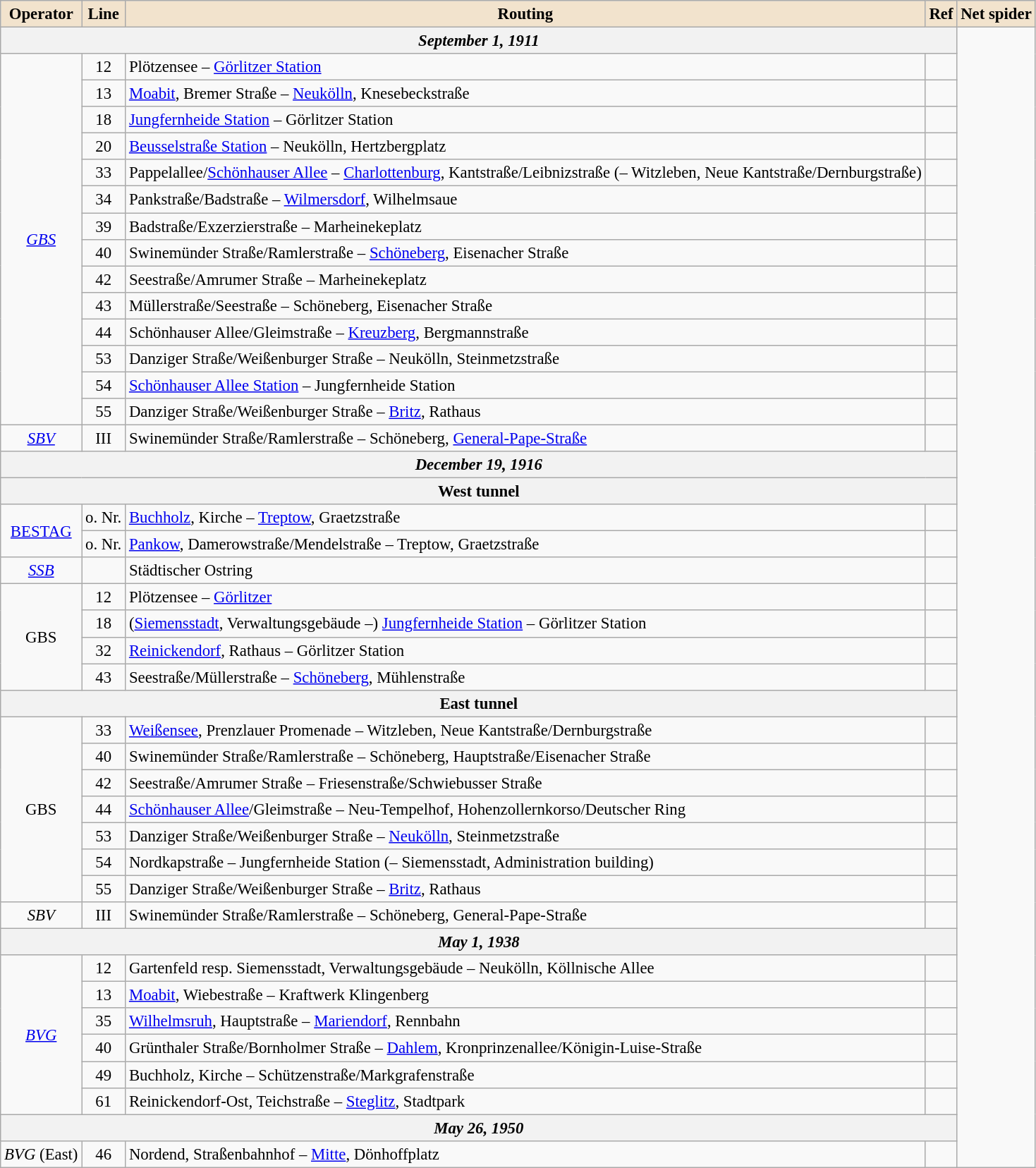<table class="wikitable zebra" style="font-size:95%; text-align:center;">
<tr>
<th style="background:#F2E3CD;">Operator</th>
<th style="background:#F2E3CD;">Line</th>
<th style="background:#F2E3CD;">Routing</th>
<th style="background:#F2E3CD;">Ref</th>
<th style="background:#F2E3CD;">Net spider</th>
</tr>
<tr>
<th colspan="4" class="hintergrundfarbe5"><em>September 1, 1911</em></th>
<td rowspan="43"></td>
</tr>
<tr>
<td rowspan="14"><a href='#'><em>GBS</em></a></td>
<td>12</td>
<td style="text-align:left">Plötzensee – <a href='#'>Görlitzer Station</a></td>
<td></td>
</tr>
<tr>
<td>13</td>
<td style="text-align:left"><a href='#'>Moabit</a>, Bremer Straße – <a href='#'>Neukölln</a>, Knesebeckstraße</td>
<td></td>
</tr>
<tr>
<td>18</td>
<td style="text-align:left"><a href='#'>Jungfernheide Station</a> – Görlitzer Station</td>
<td></td>
</tr>
<tr>
<td>20</td>
<td style="text-align:left"><a href='#'>Beusselstraße Station</a> – Neukölln, Hertzbergplatz</td>
<td></td>
</tr>
<tr>
<td>33</td>
<td style="text-align:left">Pappelallee/<a href='#'>Schönhauser Allee</a> – <a href='#'>Charlottenburg</a>, Kantstraße/Leibnizstraße (– Witzleben, Neue Kantstraße/Dernburgstraße)</td>
<td></td>
</tr>
<tr>
<td>34</td>
<td style="text-align:left">Pankstraße/Badstraße – <a href='#'>Wilmersdorf</a>, Wilhelmsaue</td>
<td></td>
</tr>
<tr>
<td>39</td>
<td style="text-align:left">Badstraße/Exzerzierstraße – Marheinekeplatz</td>
<td></td>
</tr>
<tr>
<td>40</td>
<td style="text-align:left">Swinemünder Straße/Ramlerstraße – <a href='#'>Schöneberg</a>, Eisenacher Straße</td>
<td></td>
</tr>
<tr>
<td>42</td>
<td style="text-align:left">Seestraße/Amrumer Straße – Marheinekeplatz</td>
<td></td>
</tr>
<tr>
<td>43</td>
<td style="text-align:left">Müllerstraße/Seestraße – Schöneberg, Eisenacher Straße</td>
<td></td>
</tr>
<tr>
<td>44</td>
<td style="text-align:left">Schönhauser Allee/Gleimstraße – <a href='#'>Kreuzberg</a>, Bergmannstraße</td>
<td></td>
</tr>
<tr>
<td>53</td>
<td style="text-align:left">Danziger Straße/Weißenburger Straße – Neukölln, Steinmetzstraße</td>
<td></td>
</tr>
<tr>
<td>54</td>
<td style="text-align:left"><a href='#'>Schönhauser Allee Station</a> – Jungfernheide Station</td>
<td></td>
</tr>
<tr>
<td>55</td>
<td style="text-align:left">Danziger Straße/Weißenburger Straße – <a href='#'>Britz</a>, Rathaus</td>
<td></td>
</tr>
<tr>
<td><a href='#'><em>SBV</em></a></td>
<td>III</td>
<td style="text-align:left">Swinemünder Straße/Ramlerstraße – Schöneberg, <a href='#'>General-Pape-Straße</a></td>
<td></td>
</tr>
<tr>
<th colspan="4" class="hintergrundfarbe5"><em>December 19, 1916</em></th>
</tr>
<tr>
<th colspan="4">West tunnel</th>
</tr>
<tr>
<td rowspan="2"><a href='#'>BESTAG</a></td>
<td>o. Nr.</td>
<td style="text-align:left"><a href='#'>Buchholz</a>, Kirche – <a href='#'>Treptow</a>, Graetzstraße</td>
<td></td>
</tr>
<tr>
<td>o. Nr.</td>
<td style="text-align:left"><a href='#'>Pankow</a>, Damerowstraße/Mendelstraße – Treptow, Graetzstraße</td>
<td></td>
</tr>
<tr>
<td><a href='#'><em>SSB</em></a></td>
<td></td>
<td style="text-align:left">Städtischer Ostring</td>
<td></td>
</tr>
<tr>
<td rowspan="4">GBS</td>
<td>12</td>
<td style="text-align:left">Plötzensee – <a href='#'>Görlitzer</a></td>
<td></td>
</tr>
<tr>
<td>18</td>
<td style="text-align:left">(<a href='#'>Siemensstadt</a>, Verwaltungsgebäude –) <a href='#'>Jungfernheide Station</a> – Görlitzer Station</td>
<td></td>
</tr>
<tr>
<td>32</td>
<td style="text-align:left"><a href='#'>Reinickendorf</a>, Rathaus – Görlitzer Station</td>
<td></td>
</tr>
<tr>
<td>43</td>
<td style="text-align:left">Seestraße/Müllerstraße – <a href='#'>Schöneberg</a>, Mühlenstraße</td>
<td></td>
</tr>
<tr>
<th colspan="4">East tunnel</th>
</tr>
<tr>
<td rowspan="7">GBS</td>
<td>33</td>
<td style="text-align:left"><a href='#'>Weißensee</a>, Prenzlauer Promenade – Witzleben, Neue Kantstraße/Dernburgstraße</td>
<td></td>
</tr>
<tr>
<td>40</td>
<td style="text-align:left">Swinemünder Straße/Ramlerstraße – Schöneberg, Hauptstraße/Eisenacher Straße</td>
<td></td>
</tr>
<tr>
<td>42</td>
<td style="text-align:left">Seestraße/Amrumer Straße – Friesenstraße/Schwiebusser Straße</td>
<td></td>
</tr>
<tr>
<td>44</td>
<td style="text-align:left"><a href='#'>Schönhauser Allee</a>/Gleimstraße – Neu-Tempelhof, Hohenzollernkorso/Deutscher Ring</td>
<td></td>
</tr>
<tr>
<td>53</td>
<td style="text-align:left">Danziger Straße/Weißenburger Straße – <a href='#'>Neukölln</a>, Steinmetzstraße</td>
<td></td>
</tr>
<tr>
<td>54</td>
<td style="text-align:left">Nordkapstraße – Jungfernheide Station (– Siemensstadt, Administration building)</td>
<td></td>
</tr>
<tr>
<td>55</td>
<td style="text-align:left">Danziger Straße/Weißenburger Straße – <a href='#'>Britz</a>, Rathaus</td>
<td></td>
</tr>
<tr>
<td><em>SBV</em></td>
<td>III</td>
<td style="text-align:left">Swinemünder Straße/Ramlerstraße – Schöneberg, General-Pape-Straße</td>
<td></td>
</tr>
<tr>
<th colspan="4" class="hintergrundfarbe5"><em>May 1, 1938</em></th>
</tr>
<tr>
<td rowspan="6"><a href='#'><em>BVG</em></a></td>
<td>12</td>
<td style="text-align:left">Gartenfeld resp. Siemensstadt, Verwaltungsgebäude – Neukölln, Köllnische Allee</td>
<td></td>
</tr>
<tr>
<td>13</td>
<td style="text-align:left"><a href='#'>Moabit</a>, Wiebestraße – Kraftwerk Klingenberg</td>
<td></td>
</tr>
<tr>
<td>35</td>
<td style="text-align:left"><a href='#'>Wilhelmsruh</a>, Hauptstraße – <a href='#'>Mariendorf</a>, Rennbahn</td>
<td></td>
</tr>
<tr>
<td>40</td>
<td style="text-align:left">Grünthaler Straße/Bornholmer Straße – <a href='#'>Dahlem</a>, Kronprinzenallee/Königin-Luise-Straße</td>
<td></td>
</tr>
<tr>
<td>49</td>
<td style="text-align:left">Buchholz, Kirche – Schützenstraße/Markgrafenstraße</td>
<td></td>
</tr>
<tr>
<td>61</td>
<td style="text-align:left">Reinickendorf-Ost, Teichstraße – <a href='#'>Steglitz</a>, Stadtpark</td>
<td></td>
</tr>
<tr>
<th colspan="4" class="hintergrundfarbe5"><em>May 26, 1950</em></th>
</tr>
<tr>
<td><em>BVG</em> (East)</td>
<td>46</td>
<td style="text-align:left">Nordend, Straßenbahnhof – <a href='#'>Mitte</a>, Dönhoffplatz</td>
<td></td>
</tr>
</table>
